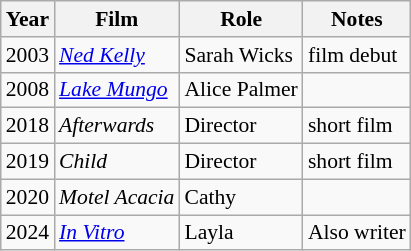<table class="wikitable" style="font-size: 90%;">
<tr>
<th>Year</th>
<th>Film</th>
<th>Role</th>
<th>Notes</th>
</tr>
<tr>
<td rowspan="1">2003</td>
<td><em><a href='#'>Ned Kelly</a></em></td>
<td>Sarah Wicks</td>
<td>film debut</td>
</tr>
<tr>
<td rowspan="1">2008</td>
<td><em><a href='#'>Lake Mungo</a></em></td>
<td>Alice Palmer</td>
<td></td>
</tr>
<tr>
<td>2018</td>
<td><em>Afterwards</em></td>
<td>Director</td>
<td>short film</td>
</tr>
<tr>
<td>2019</td>
<td><em>Child</em></td>
<td>Director</td>
<td>short film</td>
</tr>
<tr>
<td>2020</td>
<td><em>Motel Acacia</em></td>
<td>Cathy</td>
<td></td>
</tr>
<tr>
<td>2024</td>
<td><em><a href='#'> In Vitro</a></em></td>
<td>Layla</td>
<td>Also writer</td>
</tr>
</table>
